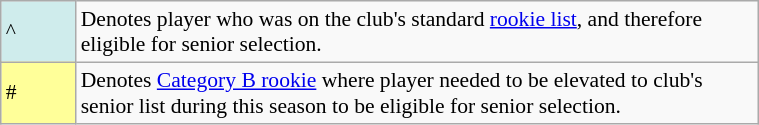<table class="wikitable plainrowheaders" style="font-size:90%; width:40%">
<tr>
<td style="background:#cfecec; border:1px solid #aaa; width:3em;">^</td>
<td>Denotes player who was on the club's standard <a href='#'>rookie list</a>, and therefore eligible for senior selection.</td>
</tr>
<tr>
<td style="background:#ff9; border:1px solid #aaa; width:3em;">#</td>
<td>Denotes <a href='#'>Category B rookie</a> where player needed to be elevated to club's senior list during this season to be eligible for senior selection.</td>
</tr>
</table>
